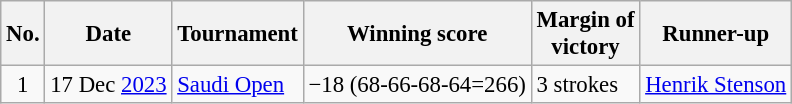<table class="wikitable" style="font-size:95%;">
<tr>
<th>No.</th>
<th>Date</th>
<th>Tournament</th>
<th>Winning score</th>
<th>Margin of<br>victory</th>
<th>Runner-up</th>
</tr>
<tr>
<td align=center>1</td>
<td align=right>17 Dec <a href='#'>2023</a></td>
<td><a href='#'>Saudi Open</a></td>
<td>−18 (68-66-68-64=266)</td>
<td>3 strokes</td>
<td> <a href='#'>Henrik Stenson</a></td>
</tr>
</table>
